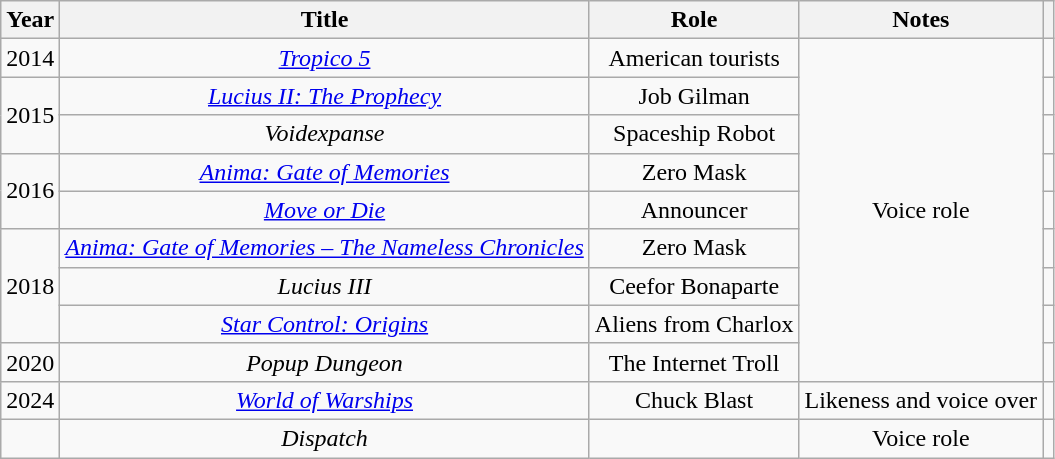<table class="wikitable sortable" style="text-align:center;">
<tr>
<th>Year</th>
<th>Title</th>
<th>Role</th>
<th>Notes</th>
<th></th>
</tr>
<tr>
<td>2014</td>
<td><em><a href='#'>Tropico 5</a></em></td>
<td>American tourists</td>
<td rowspan="9">Voice role</td>
<td></td>
</tr>
<tr>
<td rowspan="2">2015</td>
<td><em><a href='#'>Lucius II: The Prophecy</a></em></td>
<td>Job Gilman</td>
<td></td>
</tr>
<tr>
<td><em>Voidexpanse</em></td>
<td>Spaceship Robot</td>
</tr>
<tr>
<td rowspan="2">2016</td>
<td><em><a href='#'>Anima: Gate of Memories</a></em></td>
<td>Zero Mask</td>
<td></td>
</tr>
<tr>
<td><em><a href='#'>Move or Die</a></em></td>
<td>Announcer</td>
<td></td>
</tr>
<tr>
<td rowspan="3">2018</td>
<td><em><a href='#'>Anima: Gate of Memories – The Nameless Chronicles</a></em></td>
<td>Zero Mask</td>
<td></td>
</tr>
<tr>
<td><em>Lucius III</em></td>
<td>Ceefor Bonaparte</td>
<td></td>
</tr>
<tr>
<td><em><a href='#'>Star Control: Origins</a></em></td>
<td>Aliens from Charlox</td>
<td></td>
</tr>
<tr>
<td>2020</td>
<td><em>Popup Dungeon</em></td>
<td>The Internet Troll</td>
<td></td>
</tr>
<tr>
<td>2024</td>
<td><em><a href='#'>World of Warships</a></em></td>
<td>Chuck Blast</td>
<td>Likeness and voice over</td>
<td></td>
</tr>
<tr>
<td></td>
<td><em>Dispatch</em></td>
<td></td>
<td>Voice role</td>
<td></td>
</tr>
</table>
